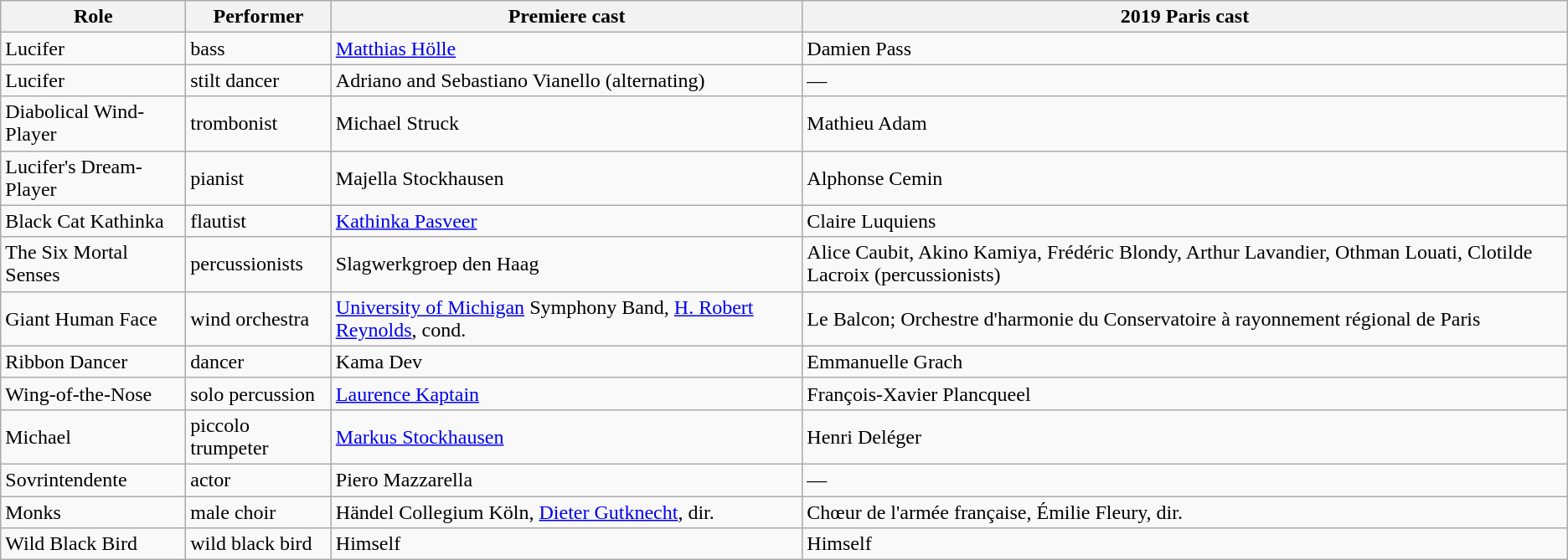<table class="wikitable">
<tr>
<th>Role</th>
<th>Performer</th>
<th>Premiere cast</th>
<th>2019 Paris cast</th>
</tr>
<tr>
<td>Lucifer</td>
<td>bass</td>
<td><a href='#'>Matthias Hölle</a></td>
<td>Damien Pass</td>
</tr>
<tr>
<td>Lucifer</td>
<td>stilt dancer</td>
<td>Adriano and Sebastiano Vianello (alternating)</td>
<td>—</td>
</tr>
<tr>
<td>Diabolical Wind-Player</td>
<td>trombonist</td>
<td>Michael Struck</td>
<td>Mathieu Adam</td>
</tr>
<tr>
<td>Lucifer's Dream-Player</td>
<td>pianist</td>
<td>Majella Stockhausen</td>
<td>Alphonse Cemin</td>
</tr>
<tr>
<td>Black Cat Kathinka</td>
<td>flautist</td>
<td><a href='#'>Kathinka Pasveer</a></td>
<td>Claire Luquiens</td>
</tr>
<tr>
<td>The Six Mortal Senses</td>
<td>percussionists</td>
<td>Slagwerkgroep den Haag</td>
<td>Alice Caubit, Akino Kamiya, Frédéric Blondy, Arthur Lavandier, Othman Louati, Clotilde Lacroix (percussionists)</td>
</tr>
<tr>
<td>Giant Human Face</td>
<td>wind orchestra</td>
<td><a href='#'>University of Michigan</a> Symphony Band, <a href='#'>H. Robert Reynolds</a>, cond.</td>
<td>Le Balcon; Orchestre d'harmonie du Conservatoire à rayonnement régional de Paris</td>
</tr>
<tr>
<td>Ribbon Dancer</td>
<td>dancer</td>
<td>Kama Dev</td>
<td>Emmanuelle Grach</td>
</tr>
<tr>
<td>Wing-of-the-Nose</td>
<td>solo percussion</td>
<td><a href='#'>Laurence Kaptain</a></td>
<td>François-Xavier Plancqueel</td>
</tr>
<tr>
<td>Michael</td>
<td>piccolo trumpeter</td>
<td><a href='#'>Markus Stockhausen</a></td>
<td>Henri Deléger</td>
</tr>
<tr>
<td>Sovrintendente</td>
<td>actor</td>
<td>Piero Mazzarella</td>
<td>—</td>
</tr>
<tr>
<td>Monks</td>
<td>male choir</td>
<td>Händel Collegium Köln, <a href='#'>Dieter Gutknecht</a>, dir.</td>
<td>Chœur de l'armée française, Émilie Fleury, dir.</td>
</tr>
<tr>
<td>Wild Black Bird</td>
<td>wild black bird</td>
<td>Himself</td>
<td>Himself</td>
</tr>
</table>
